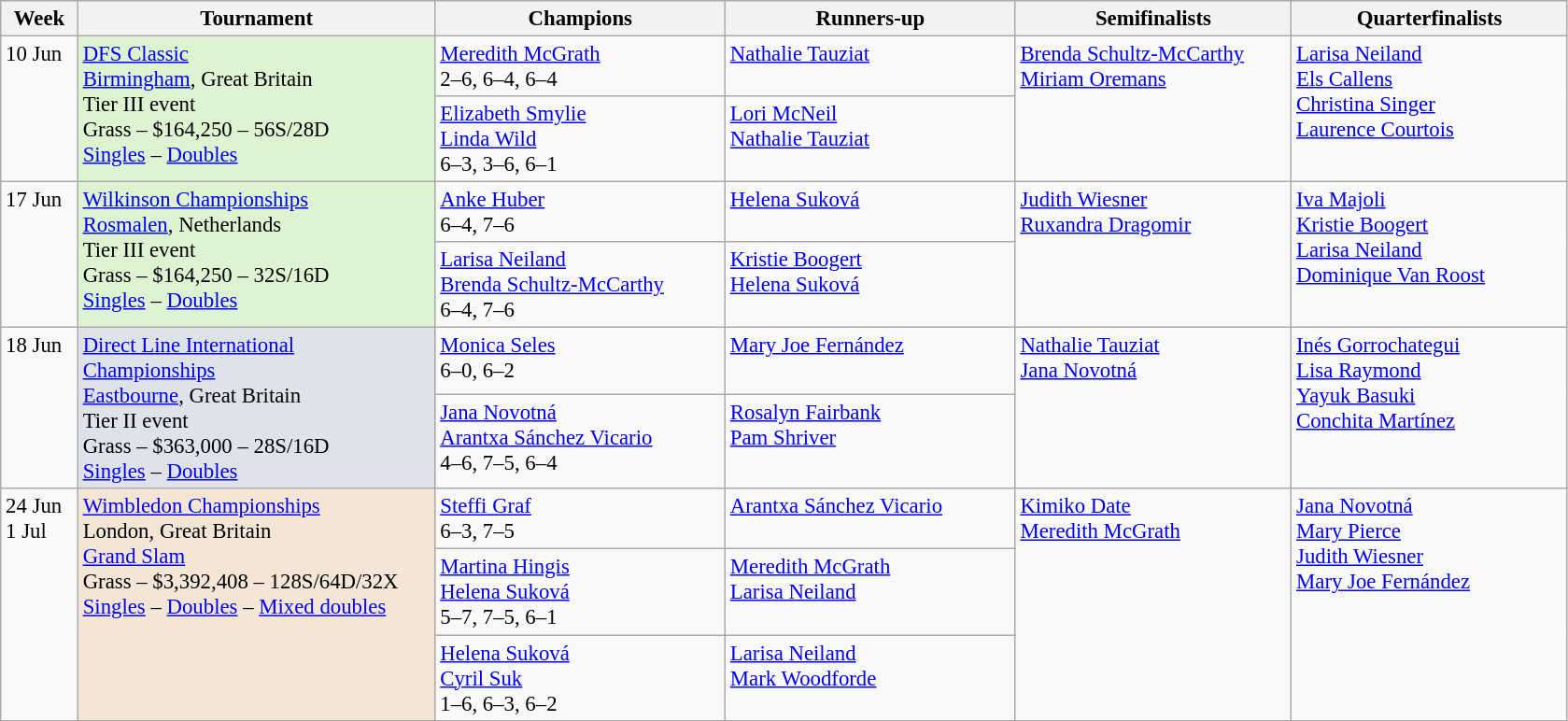<table class=wikitable style=font-size:95%>
<tr>
<th style="width:48px;">Week</th>
<th style="width:248px;">Tournament</th>
<th style="width:200px;">Champions</th>
<th style="width:200px;">Runners-up</th>
<th style="width:190px;">Semifinalists</th>
<th style="width:190px;">Quarterfinalists</th>
</tr>
<tr valign=top>
<td rowspan=2>10 Jun</td>
<td bgcolor=#DDF3D1 rowspan=2><a href='#'>DFS Classic</a><br> <a href='#'>Birmingham</a>, Great Britain<br>Tier III event<br>Grass – $164,250 – 56S/28D<br><a href='#'>Singles</a> – <a href='#'>Doubles</a></td>
<td> <a href='#'>Meredith McGrath</a><br>2–6, 6–4, 6–4</td>
<td> <a href='#'>Nathalie Tauziat</a></td>
<td rowspan=2>  <a href='#'>Brenda Schultz-McCarthy</a><br> <a href='#'>Miriam Oremans</a></td>
<td rowspan=2> <a href='#'>Larisa Neiland</a><br> <a href='#'>Els Callens</a><br> <a href='#'>Christina Singer</a><br> <a href='#'>Laurence Courtois</a></td>
</tr>
<tr valign=top>
<td> <a href='#'>Elizabeth Smylie</a> <br>  <a href='#'>Linda Wild</a><br> 6–3, 3–6, 6–1</td>
<td> <a href='#'>Lori McNeil</a> <br>  <a href='#'>Nathalie Tauziat</a></td>
</tr>
<tr valign=top>
<td rowspan=2>17 Jun</td>
<td bgcolor=#DDF3D1 rowspan=2><a href='#'>Wilkinson Championships</a><br> <a href='#'>Rosmalen</a>, Netherlands<br>Tier III event<br>Grass – $164,250 – 32S/16D<br><a href='#'>Singles</a> – <a href='#'>Doubles</a></td>
<td> <a href='#'>Anke Huber</a><br>6–4, 7–6</td>
<td> <a href='#'>Helena Suková</a></td>
<td rowspan=2>  <a href='#'>Judith Wiesner</a><br> <a href='#'>Ruxandra Dragomir</a></td>
<td rowspan=2> <a href='#'>Iva Majoli</a><br> <a href='#'>Kristie Boogert</a><br> <a href='#'>Larisa Neiland</a><br> <a href='#'>Dominique Van Roost</a></td>
</tr>
<tr valign=top>
<td> <a href='#'>Larisa Neiland</a> <br>  <a href='#'>Brenda Schultz-McCarthy</a><br> 6–4, 7–6</td>
<td> <a href='#'>Kristie Boogert</a> <br>  <a href='#'>Helena Suková</a></td>
</tr>
<tr valign=top>
<td rowspan=2>18 Jun</td>
<td bgcolor=#dfe2e9 rowspan=2><a href='#'>Direct Line International Championships</a><br> <a href='#'>Eastbourne</a>, Great Britain<br>Tier II event<br>Grass – $363,000 – 28S/16D<br><a href='#'>Singles</a> – <a href='#'>Doubles</a></td>
<td> <a href='#'>Monica Seles</a><br>6–0, 6–2</td>
<td> <a href='#'>Mary Joe Fernández</a></td>
<td rowspan=2>  <a href='#'>Nathalie Tauziat</a><br> <a href='#'>Jana Novotná</a></td>
<td rowspan=2> <a href='#'>Inés Gorrochategui</a><br> <a href='#'>Lisa Raymond</a><br> <a href='#'>Yayuk Basuki</a><br> <a href='#'>Conchita Martínez</a></td>
</tr>
<tr valign=top>
<td> <a href='#'>Jana Novotná</a> <br>  <a href='#'>Arantxa Sánchez Vicario</a><br> 4–6, 7–5, 6–4</td>
<td> <a href='#'>Rosalyn Fairbank</a> <br>  <a href='#'>Pam Shriver</a></td>
</tr>
<tr valign=top>
<td rowspan=3>24 Jun<br>1 Jul</td>
<td bgcolor=#F3E6D7 rowspan=3><a href='#'>Wimbledon Championships</a><br> London, Great Britain<br><a href='#'>Grand Slam</a><br>Grass – $3,392,408 – 128S/64D/32X<br><a href='#'>Singles</a> – <a href='#'>Doubles</a> – <a href='#'>Mixed doubles</a></td>
<td> <a href='#'>Steffi Graf</a><br>6–3, 7–5</td>
<td> <a href='#'>Arantxa Sánchez Vicario</a></td>
<td rowspan=3>  <a href='#'>Kimiko Date</a><br> <a href='#'>Meredith McGrath</a></td>
<td rowspan=3> <a href='#'>Jana Novotná</a><br> <a href='#'>Mary Pierce</a><br> <a href='#'>Judith Wiesner</a><br> <a href='#'>Mary Joe Fernández</a></td>
</tr>
<tr valign=top>
<td> <a href='#'>Martina Hingis</a> <br>  <a href='#'>Helena Suková</a><br> 5–7, 7–5, 6–1</td>
<td> <a href='#'>Meredith McGrath</a> <br>  <a href='#'>Larisa Neiland</a></td>
</tr>
<tr valign=top>
<td> <a href='#'>Helena Suková</a> <br>  <a href='#'>Cyril Suk</a><br>1–6, 6–3, 6–2</td>
<td> <a href='#'>Larisa Neiland</a> <br>  <a href='#'>Mark Woodforde</a></td>
</tr>
</table>
